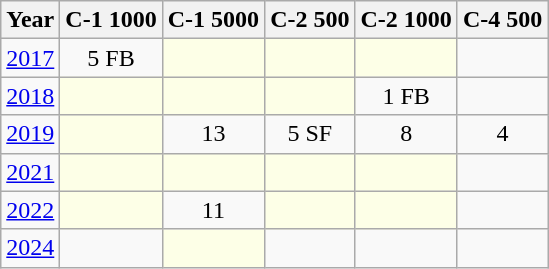<table class="wikitable" style="text-align:center;">
<tr>
<th>Year</th>
<th>C-1 1000</th>
<th>C-1 5000</th>
<th>C-2 500</th>
<th>C-2 1000</th>
<th>C-4 500</th>
</tr>
<tr>
<td><a href='#'>2017</a></td>
<td>5 FB</td>
<td style="background:#fdffe7"></td>
<td style="background:#fdffe7"></td>
<td style="background:#fdffe7"></td>
<td></td>
</tr>
<tr>
<td><a href='#'>2018</a></td>
<td style="background:#fdffe7"></td>
<td style="background:#fdffe7"></td>
<td style="background:#fdffe7"></td>
<td>1 FB</td>
<td></td>
</tr>
<tr>
<td><a href='#'>2019</a></td>
<td style="background:#fdffe7"></td>
<td>13</td>
<td>5 SF</td>
<td>8</td>
<td>4</td>
</tr>
<tr>
<td><a href='#'>2021</a></td>
<td style="background:#fdffe7"></td>
<td style="background:#fdffe7"></td>
<td style="background:#fdffe7"></td>
<td style="background:#fdffe7"></td>
<td></td>
</tr>
<tr>
<td><a href='#'>2022</a></td>
<td style="background:#fdffe7"></td>
<td>11</td>
<td style="background:#fdffe7"></td>
<td style="background:#fdffe7"></td>
<td></td>
</tr>
<tr>
<td><a href='#'>2024</a></td>
<td></td>
<td style="background:#fdffe7"></td>
<td></td>
<td></td>
<td></td>
</tr>
</table>
